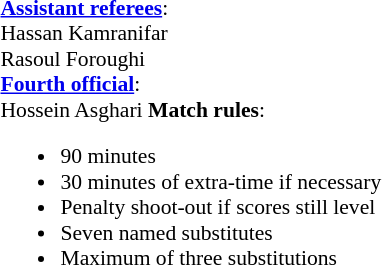<table width=50% style="font-size: 90%">
<tr>
<td><br><strong><a href='#'>Assistant referees</a></strong>:
<br>Hassan Kamranifar
<br>Rasoul Foroughi
<br><strong><a href='#'>Fourth official</a></strong>:
<br>Hossein Asghari

<strong>Match rules</strong>:<ul><li>90 minutes</li><li>30 minutes of extra-time if necessary</li><li>Penalty shoot-out if scores still level</li><li>Seven named substitutes</li><li>Maximum of three substitutions</li></ul></td>
</tr>
</table>
